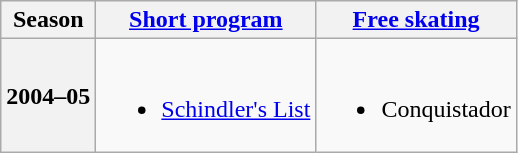<table class="wikitable" style="text-align:center">
<tr>
<th>Season</th>
<th><a href='#'>Short program</a></th>
<th><a href='#'>Free skating</a></th>
</tr>
<tr>
<th>2004–05 <br> </th>
<td><br><ul><li><a href='#'>Schindler's List</a> <br></li></ul></td>
<td><br><ul><li>Conquistador <br></li></ul></td>
</tr>
</table>
